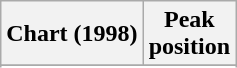<table class="wikitable plainrowheaders sortable" style="text-align:center;" border="1">
<tr>
<th scope="col">Chart (1998)</th>
<th scope="col">Peak<br>position</th>
</tr>
<tr>
</tr>
<tr>
</tr>
<tr>
</tr>
<tr>
</tr>
</table>
